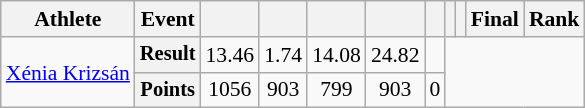<table class="wikitable" style="font-size:90%">
<tr>
<th>Athlete</th>
<th>Event</th>
<th></th>
<th></th>
<th></th>
<th></th>
<th></th>
<th></th>
<th></th>
<th>Final</th>
<th>Rank</th>
</tr>
<tr style=text-align:center>
<td rowspan=2 style=text-align:left><a href='#'>Xénia Krizsán</a></td>
<th style="font-size:95%">Result</th>
<td>13.46</td>
<td>1.74</td>
<td>14.08 </td>
<td>24.82</td>
<td></td>
<td colspan=4 rowspan=2></td>
</tr>
<tr align=center>
<th style=font-size:95%>Points</th>
<td>1056</td>
<td>903</td>
<td>799</td>
<td>903</td>
<td>0</td>
</tr>
</table>
